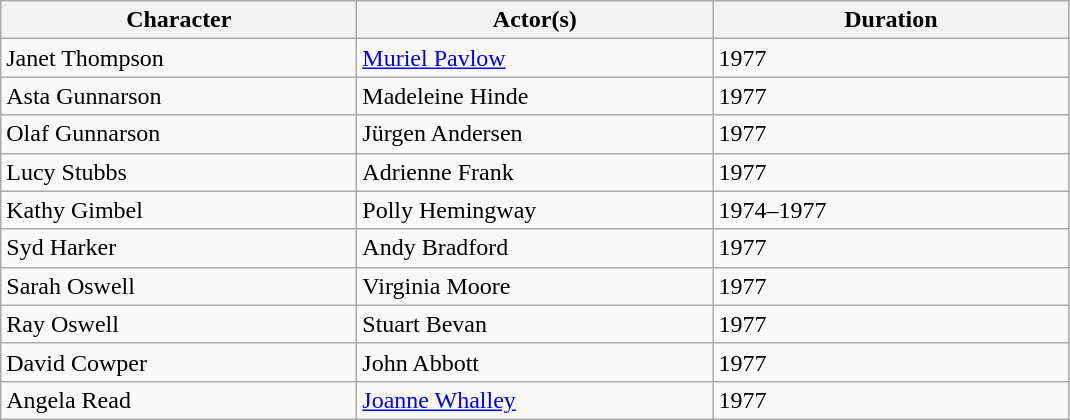<table class="wikitable">
<tr>
<th scope="col" width="230">Character</th>
<th scope="col" width="230">Actor(s)</th>
<th scope="col" width="230">Duration</th>
</tr>
<tr>
<td>Janet Thompson</td>
<td><a href='#'>Muriel Pavlow</a></td>
<td>1977</td>
</tr>
<tr>
<td>Asta Gunnarson</td>
<td>Madeleine Hinde</td>
<td>1977</td>
</tr>
<tr>
<td>Olaf Gunnarson</td>
<td>Jürgen Andersen</td>
<td>1977</td>
</tr>
<tr>
<td>Lucy Stubbs</td>
<td>Adrienne Frank</td>
<td>1977</td>
</tr>
<tr>
<td>Kathy Gimbel</td>
<td>Polly Hemingway</td>
<td>1974–1977</td>
</tr>
<tr>
<td>Syd Harker</td>
<td>Andy Bradford</td>
<td>1977</td>
</tr>
<tr>
<td>Sarah Oswell</td>
<td>Virginia Moore</td>
<td>1977</td>
</tr>
<tr>
<td>Ray Oswell</td>
<td>Stuart Bevan</td>
<td>1977</td>
</tr>
<tr>
<td>David Cowper</td>
<td>John Abbott</td>
<td>1977</td>
</tr>
<tr>
<td>Angela Read</td>
<td><a href='#'>Joanne Whalley</a></td>
<td>1977</td>
</tr>
</table>
